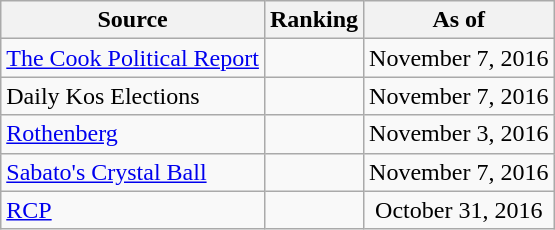<table class="wikitable" style="text-align:center">
<tr>
<th>Source</th>
<th>Ranking</th>
<th>As of</th>
</tr>
<tr>
<td align=left><a href='#'>The Cook Political Report</a></td>
<td></td>
<td>November 7, 2016</td>
</tr>
<tr>
<td align=left>Daily Kos Elections</td>
<td></td>
<td>November 7, 2016</td>
</tr>
<tr>
<td align=left><a href='#'>Rothenberg</a></td>
<td></td>
<td>November 3, 2016</td>
</tr>
<tr>
<td align=left><a href='#'>Sabato's Crystal Ball</a></td>
<td></td>
<td>November 7, 2016</td>
</tr>
<tr>
<td align="left"><a href='#'>RCP</a></td>
<td></td>
<td>October 31, 2016</td>
</tr>
</table>
